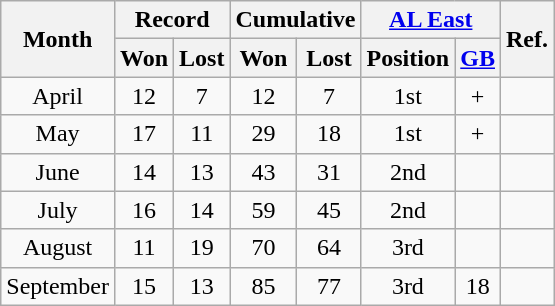<table class="wikitable" style="text-align:center;">
<tr>
<th rowspan=2>Month</th>
<th colspan=2>Record</th>
<th colspan=2>Cumulative</th>
<th colspan=2><a href='#'>AL East</a></th>
<th rowspan=2>Ref.</th>
</tr>
<tr>
<th>Won</th>
<th>Lost</th>
<th>Won</th>
<th>Lost</th>
<th>Position</th>
<th><a href='#'>GB</a></th>
</tr>
<tr>
<td>April</td>
<td>12</td>
<td>7</td>
<td>12</td>
<td>7</td>
<td>1st</td>
<td>+</td>
<td></td>
</tr>
<tr>
<td>May</td>
<td>17</td>
<td>11</td>
<td>29</td>
<td>18</td>
<td>1st</td>
<td>+</td>
<td></td>
</tr>
<tr>
<td>June</td>
<td>14</td>
<td>13</td>
<td>43</td>
<td>31</td>
<td>2nd</td>
<td></td>
<td></td>
</tr>
<tr>
<td>July</td>
<td>16</td>
<td>14</td>
<td>59</td>
<td>45</td>
<td>2nd</td>
<td></td>
<td></td>
</tr>
<tr>
<td>August</td>
<td>11</td>
<td>19</td>
<td>70</td>
<td>64</td>
<td>3rd</td>
<td></td>
<td></td>
</tr>
<tr>
<td>September</td>
<td>15</td>
<td>13</td>
<td>85</td>
<td>77</td>
<td>3rd</td>
<td>18</td>
<td></td>
</tr>
</table>
